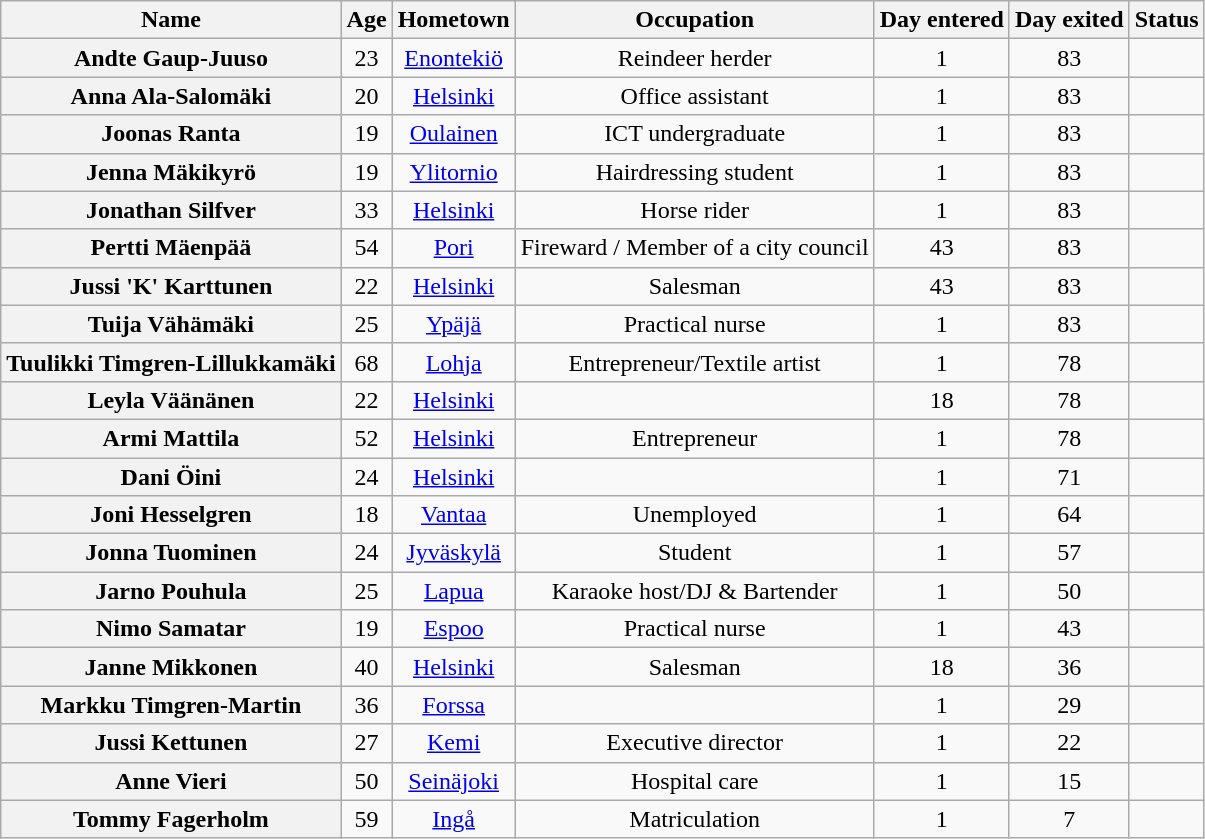<table class="wikitable" style="text-align:center;">
<tr>
<th>Name</th>
<th>Age</th>
<th>Hometown</th>
<th>Occupation</th>
<th>Day entered</th>
<th>Day exited</th>
<th>Status</th>
</tr>
<tr>
<th>Andte Gaup-Juuso</th>
<td>23</td>
<td><a href='#'>Enontekiö</a></td>
<td>Reindeer herder</td>
<td>1</td>
<td>83</td>
<td></td>
</tr>
<tr>
<th>Anna Ala-Salomäki</th>
<td>20</td>
<td><a href='#'>Helsinki</a></td>
<td>Office assistant</td>
<td>1</td>
<td>83</td>
<td></td>
</tr>
<tr>
<th>Joonas Ranta</th>
<td>19</td>
<td><a href='#'>Oulainen</a></td>
<td>ICT undergraduate</td>
<td>1</td>
<td>83</td>
<td></td>
</tr>
<tr>
<th>Jenna Mäkikyrö</th>
<td>19</td>
<td><a href='#'>Ylitornio</a></td>
<td>Hairdressing student</td>
<td>1</td>
<td>83</td>
<td></td>
</tr>
<tr>
<th>Jonathan Silfver</th>
<td>33</td>
<td><a href='#'>Helsinki</a></td>
<td>Horse rider</td>
<td>1</td>
<td>83</td>
<td></td>
</tr>
<tr>
<th>Pertti Mäenpää</th>
<td>54</td>
<td><a href='#'>Pori</a></td>
<td>Fireward / Member of a city council</td>
<td>43</td>
<td>83</td>
<td></td>
</tr>
<tr>
<th>Jussi 'K' Karttunen</th>
<td>22</td>
<td><a href='#'>Helsinki</a></td>
<td>Salesman</td>
<td>43</td>
<td>83</td>
<td></td>
</tr>
<tr>
<th>Tuija Vähämäki</th>
<td>25</td>
<td><a href='#'>Ypäjä</a></td>
<td>Practical nurse</td>
<td>1</td>
<td>83</td>
<td></td>
</tr>
<tr>
<th>Tuulikki Timgren-Lillukkamäki</th>
<td>68</td>
<td><a href='#'>Lohja</a></td>
<td>Entrepreneur/Textile artist</td>
<td>1</td>
<td>78</td>
<td></td>
</tr>
<tr>
<th>Leyla Väänänen</th>
<td>22</td>
<td><a href='#'>Helsinki</a></td>
<td></td>
<td>18</td>
<td>78</td>
<td></td>
</tr>
<tr>
<th>Armi Mattila</th>
<td>52</td>
<td><a href='#'>Helsinki</a></td>
<td>Entrepreneur</td>
<td>1</td>
<td>78</td>
<td></td>
</tr>
<tr>
<th>Dani Öini</th>
<td>24</td>
<td><a href='#'>Helsinki</a></td>
<td></td>
<td>1</td>
<td>71</td>
<td></td>
</tr>
<tr>
<th>Joni Hesselgren</th>
<td>18</td>
<td><a href='#'>Vantaa</a></td>
<td>Unemployed</td>
<td>1</td>
<td>64</td>
<td></td>
</tr>
<tr>
<th>Jonna Tuominen</th>
<td>24</td>
<td><a href='#'>Jyväskylä</a></td>
<td>Student</td>
<td>1</td>
<td>57</td>
<td></td>
</tr>
<tr>
<th>Jarno Pouhula</th>
<td>25</td>
<td><a href='#'>Lapua</a></td>
<td>Karaoke host/DJ & Bartender</td>
<td>1</td>
<td>50</td>
<td></td>
</tr>
<tr>
<th>Nimo Samatar</th>
<td>19</td>
<td><a href='#'>Espoo</a></td>
<td>Practical nurse</td>
<td>1</td>
<td>43</td>
<td></td>
</tr>
<tr>
<th>Janne Mikkonen</th>
<td>40</td>
<td><a href='#'>Helsinki</a></td>
<td>Salesman</td>
<td>18</td>
<td>36</td>
<td></td>
</tr>
<tr>
<th>Markku Timgren-Martin</th>
<td>36</td>
<td><a href='#'>Forssa</a></td>
<td></td>
<td>1</td>
<td>29</td>
<td></td>
</tr>
<tr>
<th>Jussi Kettunen</th>
<td>27</td>
<td><a href='#'>Kemi</a></td>
<td>Executive director</td>
<td>1</td>
<td>22</td>
<td></td>
</tr>
<tr>
<th>Anne Vieri</th>
<td>50</td>
<td><a href='#'>Seinäjoki</a></td>
<td>Hospital care</td>
<td>1</td>
<td>15</td>
<td></td>
</tr>
<tr>
<th>Tommy Fagerholm</th>
<td>59</td>
<td><a href='#'>Ingå</a></td>
<td>Matriculation</td>
<td>1</td>
<td>7</td>
<td></td>
</tr>
</table>
